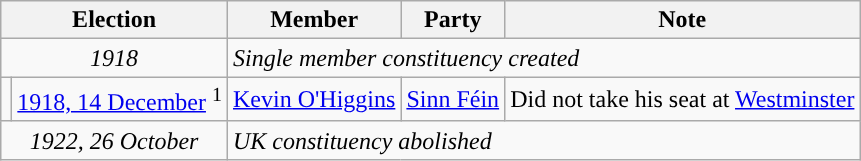<table class="wikitable">
<tr>
<th colspan="2">Election</th>
<th>Member</th>
<th>Party</th>
<th>Note</th>
</tr>
<tr>
<td colspan="2" align="center"><em>1918</em></td>
<td colspan="3"><em>Single member constituency created</em></td>
</tr>
<tr>
<td style="color:inherit;background-color: "></td>
<td><a href='#'>1918, 14 December</a> <sup>1</sup></td>
<td><a href='#'>Kevin O'Higgins</a></td>
<td><a href='#'>Sinn Féin</a></td>
<td>Did not take his seat at <a href='#'>Westminster</a></td>
</tr>
<tr>
<td colspan="2" align="center"><em>1922, 26 October</em></td>
<td colspan="3"><em>UK constituency abolished</em></td>
</tr>
</table>
